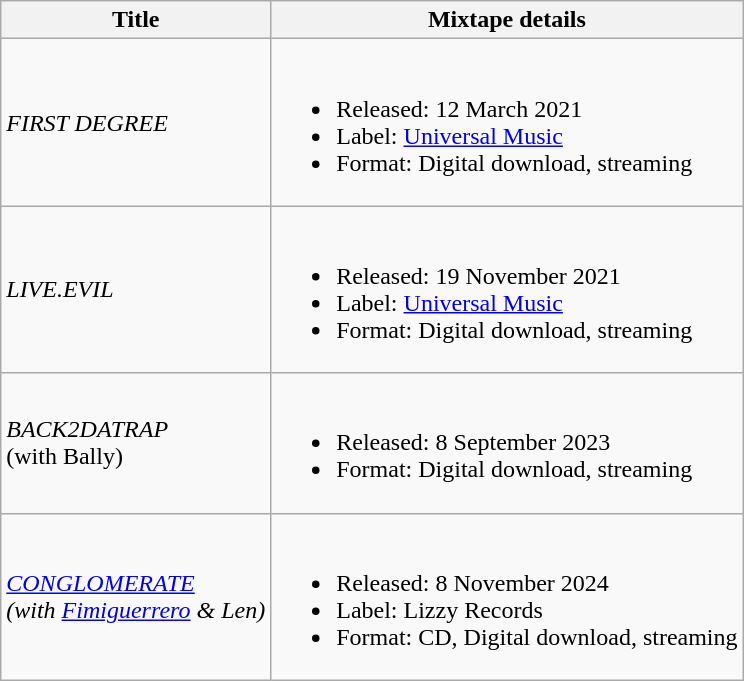<table class="wikitable">
<tr>
<th>Title</th>
<th>Mixtape details</th>
</tr>
<tr>
<td><em>FIRST DEGREE</em></td>
<td><br><ul><li>Released: 12 March 2021</li><li>Label: <a href='#'>Universal Music</a></li><li>Format: Digital download, streaming</li></ul></td>
</tr>
<tr>
<td><em>LIVE.EVIL</em></td>
<td><br><ul><li>Released: 19 November 2021</li><li>Label: <a href='#'>Universal Music</a></li><li>Format: Digital download, streaming</li></ul></td>
</tr>
<tr>
<td><em>BACK2DATRAP</em><br>(with Bally)</td>
<td><br><ul><li>Released: 8 September 2023</li><li>Format: Digital download, streaming</li></ul></td>
</tr>
<tr>
<td><em><a href='#'>CONGLOMERATE</a></em><br><em>(with <a href='#'>Fimiguerrero</a> & Len)</em></td>
<td><br><ul><li>Released: 8 November 2024</li><li>Label: Lizzy Records</li><li>Format: CD, Digital download, streaming</li></ul></td>
</tr>
</table>
